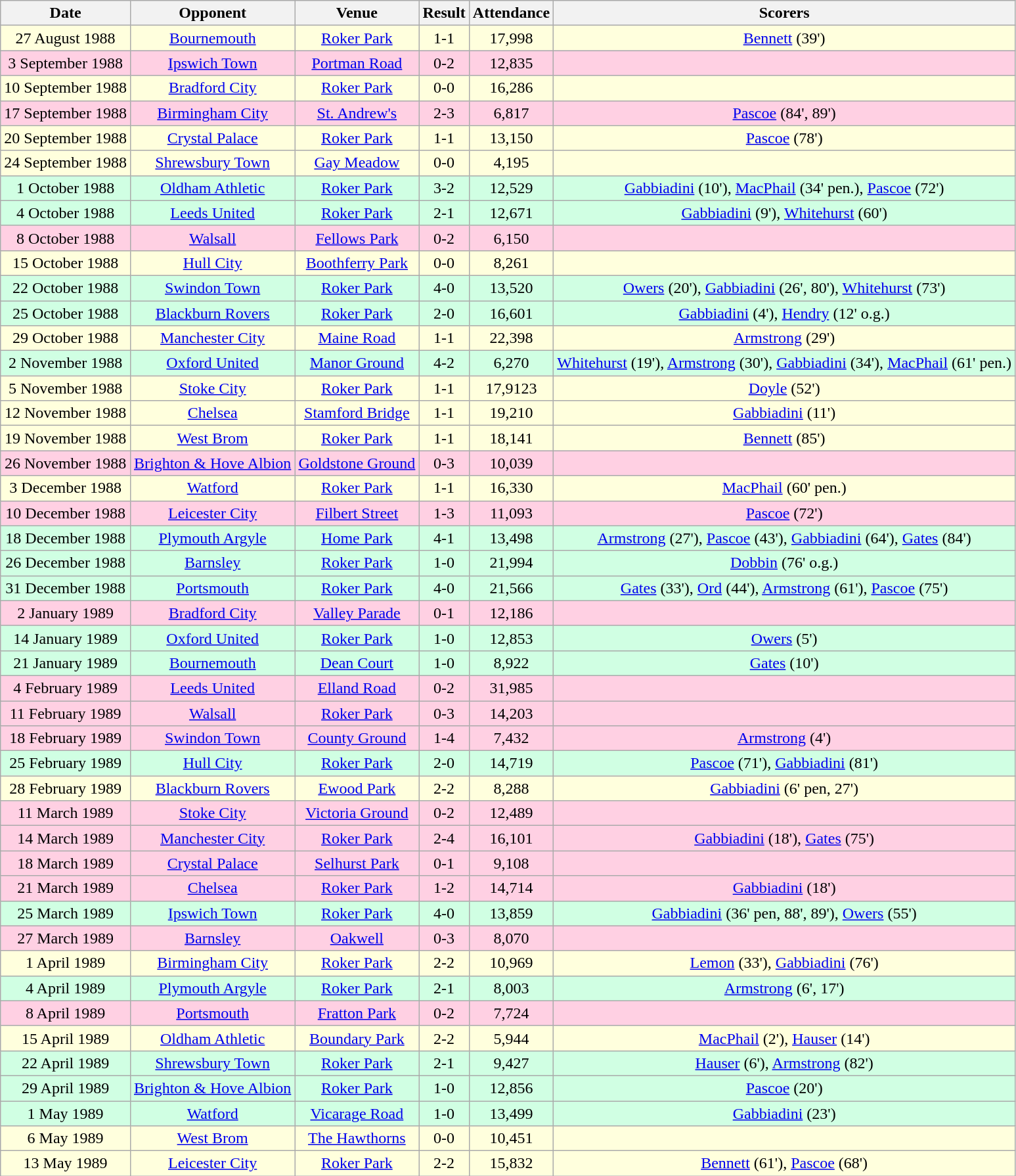<table class="wikitable sortable" style="font-size:100%; text-align:center">
<tr>
<th>Date</th>
<th>Opponent</th>
<th>Venue</th>
<th>Result</th>
<th>Attendance</th>
<th>Scorers</th>
</tr>
<tr style="background-color: #ffffdd;">
<td>27 August 1988</td>
<td><a href='#'>Bournemouth</a></td>
<td><a href='#'>Roker Park</a></td>
<td>1-1</td>
<td>17,998</td>
<td><a href='#'>Bennett</a> (39')</td>
</tr>
<tr style="background-color: #ffd0e3;">
<td>3 September 1988</td>
<td><a href='#'>Ipswich Town</a></td>
<td><a href='#'>Portman Road</a></td>
<td>0-2</td>
<td>12,835</td>
<td></td>
</tr>
<tr style="background-color: #ffffdd;">
<td>10 September 1988</td>
<td><a href='#'>Bradford City</a></td>
<td><a href='#'>Roker Park</a></td>
<td>0-0</td>
<td>16,286</td>
<td></td>
</tr>
<tr style="background-color: #ffd0e3;">
<td>17 September 1988</td>
<td><a href='#'>Birmingham City</a></td>
<td><a href='#'>St. Andrew's</a></td>
<td>2-3</td>
<td>6,817</td>
<td><a href='#'>Pascoe</a> (84', 89')</td>
</tr>
<tr style="background-color: #ffffdd;">
<td>20 September 1988</td>
<td><a href='#'>Crystal Palace</a></td>
<td><a href='#'>Roker Park</a></td>
<td>1-1</td>
<td>13,150</td>
<td><a href='#'>Pascoe</a> (78')</td>
</tr>
<tr style="background-color: #ffffdd;">
<td>24 September 1988</td>
<td><a href='#'>Shrewsbury Town</a></td>
<td><a href='#'>Gay Meadow</a></td>
<td>0-0</td>
<td>4,195</td>
<td></td>
</tr>
<tr style="background-color: #d0ffe3;">
<td>1 October 1988</td>
<td><a href='#'>Oldham Athletic</a></td>
<td><a href='#'>Roker Park</a></td>
<td>3-2</td>
<td>12,529</td>
<td><a href='#'>Gabbiadini</a> (10'), <a href='#'>MacPhail</a> (34' pen.), <a href='#'>Pascoe</a> (72')</td>
</tr>
<tr style="background-color: #d0ffe3;">
<td>4 October 1988</td>
<td><a href='#'>Leeds United</a></td>
<td><a href='#'>Roker Park</a></td>
<td>2-1</td>
<td>12,671</td>
<td><a href='#'>Gabbiadini</a> (9'), <a href='#'>Whitehurst</a> (60')</td>
</tr>
<tr style="background-color: #ffd0e3;">
<td>8 October 1988</td>
<td><a href='#'>Walsall</a></td>
<td><a href='#'>Fellows Park</a></td>
<td>0-2</td>
<td>6,150</td>
<td></td>
</tr>
<tr style="background-color: #ffffdd;">
<td>15 October 1988</td>
<td><a href='#'>Hull City</a></td>
<td><a href='#'>Boothferry Park</a></td>
<td>0-0</td>
<td>8,261</td>
<td></td>
</tr>
<tr style="background-color: #d0ffe3;">
<td>22 October 1988</td>
<td><a href='#'>Swindon Town</a></td>
<td><a href='#'>Roker Park</a></td>
<td>4-0</td>
<td>13,520</td>
<td><a href='#'>Owers</a> (20'), <a href='#'>Gabbiadini</a> (26', 80'), <a href='#'>Whitehurst</a> (73')</td>
</tr>
<tr style="background-color: #d0ffe3;">
<td>25 October 1988</td>
<td><a href='#'>Blackburn Rovers</a></td>
<td><a href='#'>Roker Park</a></td>
<td>2-0</td>
<td>16,601</td>
<td><a href='#'>Gabbiadini</a> (4'), <a href='#'>Hendry</a> (12' o.g.)</td>
</tr>
<tr style="background-color: #ffffdd;">
<td>29 October 1988</td>
<td><a href='#'>Manchester City</a></td>
<td><a href='#'>Maine Road</a></td>
<td>1-1</td>
<td>22,398</td>
<td><a href='#'>Armstrong</a> (29')</td>
</tr>
<tr style="background-color: #d0ffe3;">
<td>2 November 1988</td>
<td><a href='#'>Oxford United</a></td>
<td><a href='#'>Manor Ground</a></td>
<td>4-2</td>
<td>6,270</td>
<td><a href='#'>Whitehurst</a> (19'), <a href='#'>Armstrong</a> (30'), <a href='#'>Gabbiadini</a> (34'), <a href='#'>MacPhail</a> (61' pen.)</td>
</tr>
<tr style="background-color: #ffffdd;">
<td>5 November 1988</td>
<td><a href='#'>Stoke City</a></td>
<td><a href='#'>Roker Park</a></td>
<td>1-1</td>
<td>17,9123</td>
<td><a href='#'>Doyle</a> (52')</td>
</tr>
<tr style="background-color: #ffffdd;">
<td>12 November 1988</td>
<td><a href='#'>Chelsea</a></td>
<td><a href='#'>Stamford Bridge</a></td>
<td>1-1</td>
<td>19,210</td>
<td><a href='#'>Gabbiadini</a> (11')</td>
</tr>
<tr style="background-color: #ffffdd;">
<td>19 November 1988</td>
<td><a href='#'>West Brom</a></td>
<td><a href='#'>Roker Park</a></td>
<td>1-1</td>
<td>18,141</td>
<td><a href='#'>Bennett</a> (85')</td>
</tr>
<tr style="background-color: #ffd0e3;">
<td>26 November 1988</td>
<td><a href='#'>Brighton & Hove Albion</a></td>
<td><a href='#'>Goldstone Ground</a></td>
<td>0-3</td>
<td>10,039</td>
<td></td>
</tr>
<tr style="background-color: #ffffdd;">
<td>3 December 1988</td>
<td><a href='#'>Watford</a></td>
<td><a href='#'>Roker Park</a></td>
<td>1-1</td>
<td>16,330</td>
<td><a href='#'>MacPhail</a> (60' pen.)</td>
</tr>
<tr style="background-color: #ffd0e3;">
<td>10 December 1988</td>
<td><a href='#'>Leicester City</a></td>
<td><a href='#'>Filbert Street</a></td>
<td>1-3</td>
<td>11,093</td>
<td><a href='#'>Pascoe</a> (72')</td>
</tr>
<tr style="background-color: #d0ffe3;">
<td>18 December 1988</td>
<td><a href='#'>Plymouth Argyle</a></td>
<td><a href='#'>Home Park</a></td>
<td>4-1</td>
<td>13,498</td>
<td><a href='#'>Armstrong</a> (27'), <a href='#'>Pascoe</a> (43'), <a href='#'>Gabbiadini</a> (64'), <a href='#'>Gates</a> (84')</td>
</tr>
<tr style="background-color: #d0ffe3;">
<td>26 December 1988</td>
<td><a href='#'>Barnsley</a></td>
<td><a href='#'>Roker Park</a></td>
<td>1-0</td>
<td>21,994</td>
<td><a href='#'>Dobbin</a> (76' o.g.)</td>
</tr>
<tr style="background-color: #d0ffe3;">
<td>31 December 1988</td>
<td><a href='#'>Portsmouth</a></td>
<td><a href='#'>Roker Park</a></td>
<td>4-0</td>
<td>21,566</td>
<td><a href='#'>Gates</a> (33'), <a href='#'>Ord</a> (44'), <a href='#'>Armstrong</a> (61'), <a href='#'>Pascoe</a> (75')</td>
</tr>
<tr style="background-color: #ffd0e3;">
<td>2 January 1989</td>
<td><a href='#'>Bradford City</a></td>
<td><a href='#'>Valley Parade</a></td>
<td>0-1</td>
<td>12,186</td>
<td></td>
</tr>
<tr style="background-color: #d0ffe3;">
<td>14 January 1989</td>
<td><a href='#'>Oxford United</a></td>
<td><a href='#'>Roker Park</a></td>
<td>1-0</td>
<td>12,853</td>
<td><a href='#'>Owers</a> (5')</td>
</tr>
<tr style="background-color: #d0ffe3;">
<td>21 January 1989</td>
<td><a href='#'>Bournemouth</a></td>
<td><a href='#'>Dean Court</a></td>
<td>1-0</td>
<td>8,922</td>
<td><a href='#'>Gates</a> (10')</td>
</tr>
<tr style="background-color: #ffd0e3;">
<td>4 February 1989</td>
<td><a href='#'>Leeds United</a></td>
<td><a href='#'>Elland Road</a></td>
<td>0-2</td>
<td>31,985</td>
<td></td>
</tr>
<tr style="background-color: #ffd0e3;">
<td>11 February 1989</td>
<td><a href='#'>Walsall</a></td>
<td><a href='#'>Roker Park</a></td>
<td>0-3</td>
<td>14,203</td>
<td></td>
</tr>
<tr style="background-color: #ffd0e3;">
<td>18 February 1989</td>
<td><a href='#'>Swindon Town</a></td>
<td><a href='#'>County Ground</a></td>
<td>1-4</td>
<td>7,432</td>
<td><a href='#'>Armstrong</a> (4')</td>
</tr>
<tr style="background-color: #d0ffe3;">
<td>25 February 1989</td>
<td><a href='#'>Hull City</a></td>
<td><a href='#'>Roker Park</a></td>
<td>2-0</td>
<td>14,719</td>
<td><a href='#'>Pascoe</a> (71'), <a href='#'>Gabbiadini</a> (81')</td>
</tr>
<tr style="background-color: #ffffdd;">
<td>28 February 1989</td>
<td><a href='#'>Blackburn Rovers</a></td>
<td><a href='#'>Ewood Park</a></td>
<td>2-2</td>
<td>8,288</td>
<td><a href='#'>Gabbiadini</a> (6' pen, 27')</td>
</tr>
<tr style="background-color: #ffd0e3;">
<td>11 March 1989</td>
<td><a href='#'>Stoke City</a></td>
<td><a href='#'>Victoria Ground</a></td>
<td>0-2</td>
<td>12,489</td>
<td></td>
</tr>
<tr style="background-color: #ffd0e3;">
<td>14 March 1989</td>
<td><a href='#'>Manchester City</a></td>
<td><a href='#'>Roker Park</a></td>
<td>2-4</td>
<td>16,101</td>
<td><a href='#'>Gabbiadini</a> (18'), <a href='#'>Gates</a> (75')</td>
</tr>
<tr style="background-color: #ffd0e3;">
<td>18 March 1989</td>
<td><a href='#'>Crystal Palace</a></td>
<td><a href='#'>Selhurst Park</a></td>
<td>0-1</td>
<td>9,108</td>
<td></td>
</tr>
<tr style="background-color: #ffd0e3;">
<td>21 March 1989</td>
<td><a href='#'>Chelsea</a></td>
<td><a href='#'>Roker Park</a></td>
<td>1-2</td>
<td>14,714</td>
<td><a href='#'>Gabbiadini</a> (18')</td>
</tr>
<tr style="background-color: #d0ffe3;">
<td>25 March 1989</td>
<td><a href='#'>Ipswich Town</a></td>
<td><a href='#'>Roker Park</a></td>
<td>4-0</td>
<td>13,859</td>
<td><a href='#'>Gabbiadini</a> (36' pen, 88', 89'), <a href='#'>Owers</a> (55')</td>
</tr>
<tr style="background-color: #ffd0e3;">
<td>27 March 1989</td>
<td><a href='#'>Barnsley</a></td>
<td><a href='#'>Oakwell</a></td>
<td>0-3</td>
<td>8,070</td>
<td></td>
</tr>
<tr style="background-color: #ffffdd;">
<td>1 April 1989</td>
<td><a href='#'>Birmingham City</a></td>
<td><a href='#'>Roker Park</a></td>
<td>2-2</td>
<td>10,969</td>
<td><a href='#'>Lemon</a> (33'), <a href='#'>Gabbiadini</a> (76')</td>
</tr>
<tr style="background-color: #d0ffe3;">
<td>4 April 1989</td>
<td><a href='#'>Plymouth Argyle</a></td>
<td><a href='#'>Roker Park</a></td>
<td>2-1</td>
<td>8,003</td>
<td><a href='#'>Armstrong</a> (6', 17')</td>
</tr>
<tr style="background-color: #ffd0e3;">
<td>8 April 1989</td>
<td><a href='#'>Portsmouth</a></td>
<td><a href='#'>Fratton Park</a></td>
<td>0-2</td>
<td>7,724</td>
<td></td>
</tr>
<tr style="background-color: #ffffdd;">
<td>15 April 1989</td>
<td><a href='#'>Oldham Athletic</a></td>
<td><a href='#'>Boundary Park</a></td>
<td>2-2</td>
<td>5,944</td>
<td><a href='#'>MacPhail</a> (2'), <a href='#'>Hauser</a> (14')</td>
</tr>
<tr style="background-color: #d0ffe3;">
<td>22 April 1989</td>
<td><a href='#'>Shrewsbury Town</a></td>
<td><a href='#'>Roker Park</a></td>
<td>2-1</td>
<td>9,427</td>
<td><a href='#'>Hauser</a> (6'), <a href='#'>Armstrong</a> (82')</td>
</tr>
<tr style="background-color: #d0ffe3;">
<td>29 April 1989</td>
<td><a href='#'>Brighton & Hove Albion</a></td>
<td><a href='#'>Roker Park</a></td>
<td>1-0</td>
<td>12,856</td>
<td><a href='#'>Pascoe</a> (20')</td>
</tr>
<tr style="background-color: #d0ffe3;">
<td>1 May 1989</td>
<td><a href='#'>Watford</a></td>
<td><a href='#'>Vicarage Road</a></td>
<td>1-0</td>
<td>13,499</td>
<td><a href='#'>Gabbiadini</a> (23')</td>
</tr>
<tr style="background-color: #ffffdd;">
<td>6 May 1989</td>
<td><a href='#'>West Brom</a></td>
<td><a href='#'>The Hawthorns</a></td>
<td>0-0</td>
<td>10,451</td>
<td></td>
</tr>
<tr style="background-color: #ffffdd;">
<td>13 May 1989</td>
<td><a href='#'>Leicester City</a></td>
<td><a href='#'>Roker Park</a></td>
<td>2-2</td>
<td>15,832</td>
<td><a href='#'>Bennett</a> (61'), <a href='#'>Pascoe</a> (68')</td>
</tr>
</table>
